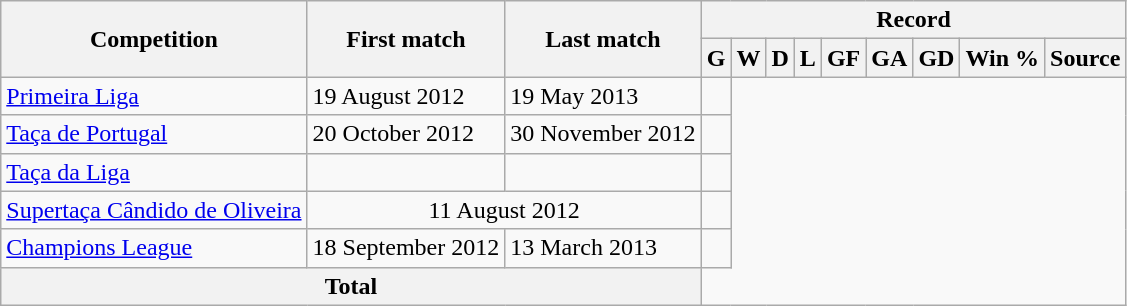<table class="wikitable" style="text-align: center">
<tr>
<th rowspan="2">Competition</th>
<th rowspan="2">First match</th>
<th rowspan="2">Last match</th>
<th colspan="9">Record</th>
</tr>
<tr>
<th>G</th>
<th>W</th>
<th>D</th>
<th>L</th>
<th>GF</th>
<th>GA</th>
<th>GD</th>
<th>Win %</th>
<th>Source</th>
</tr>
<tr>
<td align=left><a href='#'>Primeira Liga</a></td>
<td align=left>19 August 2012</td>
<td align=left>19 May 2013<br></td>
<td align=left></td>
</tr>
<tr>
<td align=left><a href='#'>Taça de Portugal</a></td>
<td align=left>20 October 2012</td>
<td align=left>30 November 2012<br></td>
<td align=left></td>
</tr>
<tr>
<td align=left><a href='#'>Taça da Liga</a></td>
<td align=left></td>
<td align=left><br></td>
<td align=left></td>
</tr>
<tr>
<td align=left><a href='#'>Supertaça Cândido de Oliveira</a></td>
<td colspan="2" align=center>11 August 2012<br></td>
<td align=left></td>
</tr>
<tr>
<td align=left><a href='#'>Champions League</a></td>
<td align=left>18 September 2012</td>
<td align=left>13 March 2013<br></td>
<td align=left></td>
</tr>
<tr>
<th colspan="3">Total<br></th>
</tr>
</table>
